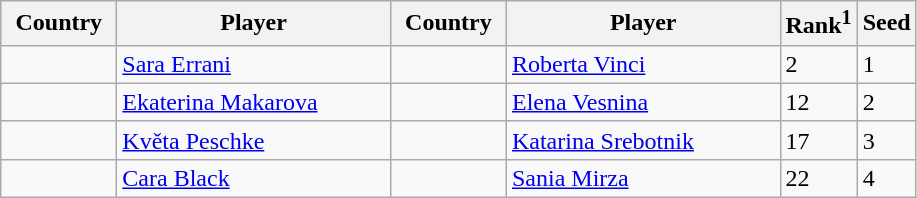<table class="sortable wikitable">
<tr>
<th width="70">Country</th>
<th width="175">Player</th>
<th width="70">Country</th>
<th width="175">Player</th>
<th>Rank<sup>1</sup></th>
<th>Seed</th>
</tr>
<tr>
<td></td>
<td><a href='#'>Sara Errani</a></td>
<td></td>
<td><a href='#'>Roberta Vinci</a></td>
<td>2</td>
<td>1</td>
</tr>
<tr>
<td></td>
<td><a href='#'>Ekaterina Makarova</a></td>
<td></td>
<td><a href='#'>Elena Vesnina</a></td>
<td>12</td>
<td>2</td>
</tr>
<tr>
<td></td>
<td><a href='#'>Květa Peschke</a></td>
<td></td>
<td><a href='#'>Katarina Srebotnik</a></td>
<td>17</td>
<td>3</td>
</tr>
<tr>
<td></td>
<td><a href='#'>Cara Black</a></td>
<td></td>
<td><a href='#'>Sania Mirza</a></td>
<td>22</td>
<td>4</td>
</tr>
</table>
